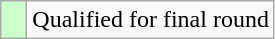<table class="wikitable">
<tr>
<td style="width:10px; background:#cfc"></td>
<td>Qualified for final round</td>
</tr>
</table>
